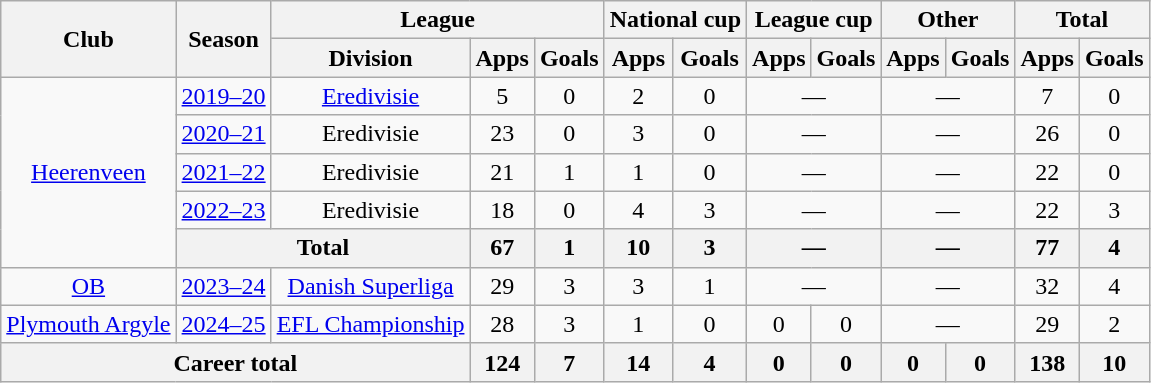<table class="wikitable" style="text-align: center;">
<tr>
<th rowspan="2">Club</th>
<th rowspan="2">Season</th>
<th colspan="3">League</th>
<th colspan="2">National cup</th>
<th colspan="2">League cup</th>
<th colspan="2">Other</th>
<th colspan="2">Total</th>
</tr>
<tr>
<th>Division</th>
<th>Apps</th>
<th>Goals</th>
<th>Apps</th>
<th>Goals</th>
<th>Apps</th>
<th>Goals</th>
<th>Apps</th>
<th>Goals</th>
<th>Apps</th>
<th>Goals</th>
</tr>
<tr>
<td rowspan="5"><a href='#'>Heerenveen</a></td>
<td><a href='#'>2019–20</a></td>
<td><a href='#'>Eredivisie</a></td>
<td>5</td>
<td>0</td>
<td>2</td>
<td>0</td>
<td colspan="2">—</td>
<td colspan="2">—</td>
<td>7</td>
<td>0</td>
</tr>
<tr>
<td><a href='#'>2020–21</a></td>
<td>Eredivisie</td>
<td>23</td>
<td>0</td>
<td>3</td>
<td>0</td>
<td colspan="2">—</td>
<td colspan="2">—</td>
<td>26</td>
<td>0</td>
</tr>
<tr>
<td><a href='#'>2021–22</a></td>
<td>Eredivisie</td>
<td>21</td>
<td>1</td>
<td>1</td>
<td>0</td>
<td colspan="2">—</td>
<td colspan="2">—</td>
<td>22</td>
<td>0</td>
</tr>
<tr>
<td><a href='#'>2022–23</a></td>
<td>Eredivisie</td>
<td>18</td>
<td>0</td>
<td>4</td>
<td>3</td>
<td colspan="2">—</td>
<td colspan="2">—</td>
<td>22</td>
<td>3</td>
</tr>
<tr>
<th colspan="2">Total</th>
<th>67</th>
<th>1</th>
<th>10</th>
<th>3</th>
<th colspan="2">—</th>
<th colspan="2">—</th>
<th>77</th>
<th>4</th>
</tr>
<tr>
<td><a href='#'>OB</a></td>
<td><a href='#'>2023–24</a></td>
<td><a href='#'>Danish Superliga</a></td>
<td>29</td>
<td>3</td>
<td>3</td>
<td>1</td>
<td colspan="2">—</td>
<td colspan="2">—</td>
<td>32</td>
<td>4</td>
</tr>
<tr>
<td><a href='#'>Plymouth Argyle</a></td>
<td><a href='#'>2024–25</a></td>
<td><a href='#'>EFL Championship</a></td>
<td>28</td>
<td>3</td>
<td>1</td>
<td>0</td>
<td>0</td>
<td>0</td>
<td colspan="2">—</td>
<td>29</td>
<td>2</td>
</tr>
<tr>
<th colspan="3">Career total</th>
<th>124</th>
<th>7</th>
<th>14</th>
<th>4</th>
<th>0</th>
<th>0</th>
<th>0</th>
<th>0</th>
<th>138</th>
<th>10</th>
</tr>
</table>
